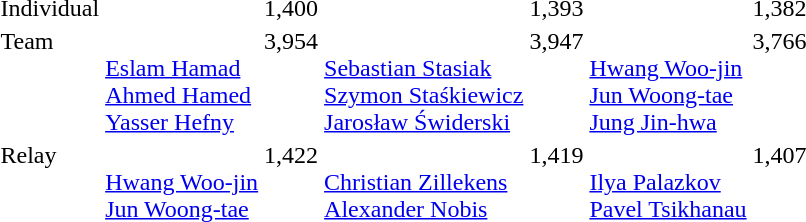<table>
<tr style="vertical-align:top;">
<td>Individual</td>
<td></td>
<td>1,400</td>
<td></td>
<td>1,393</td>
<td></td>
<td>1,382</td>
</tr>
<tr style="vertical-align:top;">
<td>Team</td>
<td><br><a href='#'>Eslam Hamad</a><br><a href='#'>Ahmed Hamed</a><br><a href='#'>Yasser Hefny</a></td>
<td>3,954</td>
<td><br><a href='#'>Sebastian Stasiak</a><br><a href='#'>Szymon Staśkiewicz</a><br><a href='#'>Jarosław Świderski</a></td>
<td>3,947</td>
<td><br><a href='#'>Hwang Woo-jin</a><br><a href='#'>Jun Woong-tae</a><br><a href='#'>Jung Jin-hwa</a></td>
<td>3,766</td>
</tr>
<tr style="vertical-align:top;">
<td>Relay</td>
<td><br><a href='#'>Hwang Woo-jin</a><br><a href='#'>Jun Woong-tae</a></td>
<td>1,422</td>
<td><br><a href='#'>Christian Zillekens</a><br><a href='#'>Alexander Nobis</a></td>
<td>1,419</td>
<td><br><a href='#'>Ilya Palazkov</a><br><a href='#'>Pavel Tsikhanau</a></td>
<td>1,407</td>
</tr>
</table>
